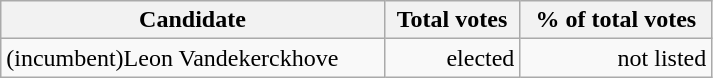<table class="wikitable" width="475">
<tr>
<th align="left">Candidate</th>
<th align="right">Total votes</th>
<th align="right">% of total votes</th>
</tr>
<tr>
<td align="left">(incumbent)Leon Vandekerckhove</td>
<td align="right">elected</td>
<td align="right">not listed</td>
</tr>
</table>
